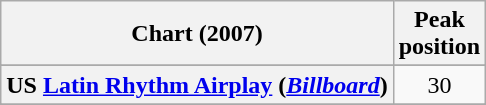<table class="wikitable sortable plainrowheaders" style="text-align:center">
<tr>
<th>Chart (2007)</th>
<th>Peak<br>position</th>
</tr>
<tr>
</tr>
<tr>
</tr>
<tr>
</tr>
<tr>
</tr>
<tr>
</tr>
<tr>
</tr>
<tr>
<th scope="row">US <a href='#'>Latin Rhythm Airplay</a> (<em><a href='#'>Billboard</a></em>)</th>
<td>30</td>
</tr>
<tr>
</tr>
<tr>
</tr>
</table>
